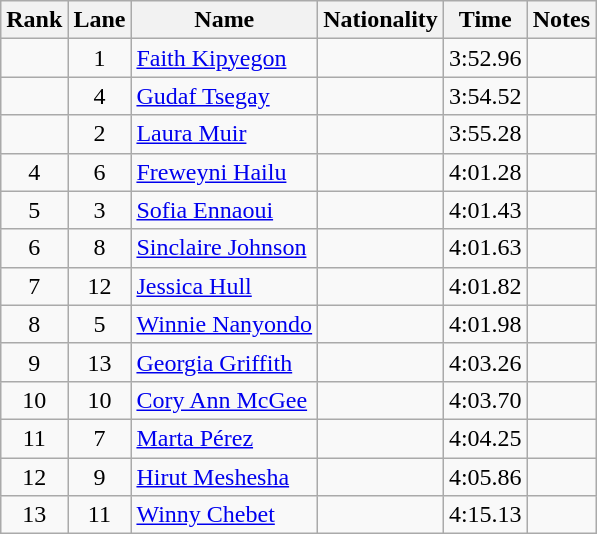<table class="wikitable sortable" style="text-align:center">
<tr>
<th>Rank</th>
<th>Lane</th>
<th>Name</th>
<th>Nationality</th>
<th>Time</th>
<th>Notes</th>
</tr>
<tr>
<td></td>
<td>1</td>
<td align=left><a href='#'>Faith Kipyegon</a></td>
<td align=left></td>
<td>3:52.96</td>
<td></td>
</tr>
<tr>
<td></td>
<td>4</td>
<td align=left><a href='#'>Gudaf Tsegay</a></td>
<td align=left></td>
<td>3:54.52</td>
<td></td>
</tr>
<tr>
<td></td>
<td>2</td>
<td align=left><a href='#'>Laura Muir</a></td>
<td align=left></td>
<td>3:55.28</td>
<td></td>
</tr>
<tr>
<td>4</td>
<td>6</td>
<td align=left><a href='#'>Freweyni Hailu</a></td>
<td align=left></td>
<td>4:01.28</td>
<td></td>
</tr>
<tr>
<td>5</td>
<td>3</td>
<td align=left><a href='#'>Sofia Ennaoui</a></td>
<td align=left></td>
<td>4:01.43</td>
<td></td>
</tr>
<tr>
<td>6</td>
<td>8</td>
<td align=left><a href='#'>Sinclaire Johnson</a></td>
<td align=left></td>
<td>4:01.63</td>
<td></td>
</tr>
<tr>
<td>7</td>
<td>12</td>
<td align=left><a href='#'>Jessica Hull</a></td>
<td align=left></td>
<td>4:01.82</td>
<td></td>
</tr>
<tr>
<td>8</td>
<td>5</td>
<td align=left><a href='#'>Winnie Nanyondo</a></td>
<td align=left></td>
<td>4:01.98</td>
<td></td>
</tr>
<tr>
<td>9</td>
<td>13</td>
<td align=left><a href='#'>Georgia Griffith</a></td>
<td align=left></td>
<td>4:03.26</td>
<td></td>
</tr>
<tr>
<td>10</td>
<td>10</td>
<td align=left><a href='#'>Cory Ann McGee</a></td>
<td align=left></td>
<td>4:03.70</td>
<td></td>
</tr>
<tr>
<td>11</td>
<td>7</td>
<td align=left><a href='#'>Marta Pérez</a></td>
<td align=left></td>
<td>4:04.25</td>
<td></td>
</tr>
<tr>
<td>12</td>
<td>9</td>
<td align=left><a href='#'>Hirut Meshesha</a></td>
<td align=left></td>
<td>4:05.86</td>
<td></td>
</tr>
<tr>
<td>13</td>
<td>11</td>
<td align=left><a href='#'>Winny Chebet</a></td>
<td align=left></td>
<td>4:15.13</td>
<td></td>
</tr>
</table>
